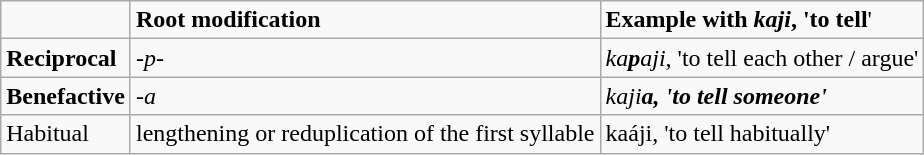<table class="wikitable">
<tr>
<td></td>
<td><strong>Root modification</strong></td>
<td><strong>Example with <em>kaji</em>, 'to tell</strong>'</td>
</tr>
<tr>
<td><strong>Reciprocal</strong></td>
<td><em>-p-</em></td>
<td><em>ka<strong>p</strong>aji</em>, 'to tell each other / argue'</td>
</tr>
<tr>
<td><strong>Benefactive</strong></td>
<td><em>-a</em></td>
<td><em>kaji<strong>a<strong><em>, 'to tell someone'</td>
</tr>
<tr>
<td></strong>Habitual<strong></td>
<td></em>lengthening or reduplication of the first syllable<em></td>
<td></em></strong>kaá</strong>ji</em>, 'to tell habitually'</td>
</tr>
</table>
